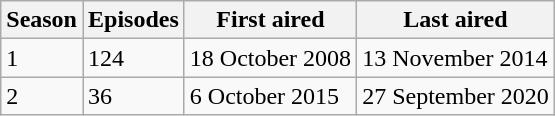<table class="wikitable">
<tr>
<th>Season</th>
<th>Episodes</th>
<th>First aired</th>
<th>Last aired</th>
</tr>
<tr>
<td>1</td>
<td>124</td>
<td>18 October 2008</td>
<td>13 November 2014</td>
</tr>
<tr>
<td>2</td>
<td>36</td>
<td>6 October 2015</td>
<td>27 September 2020</td>
</tr>
</table>
